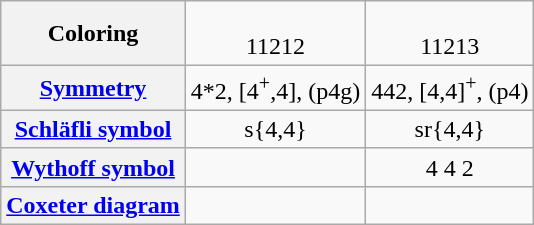<table class=wikitable>
<tr align=center>
<th>Coloring</th>
<td><br>11212</td>
<td><br>11213</td>
</tr>
<tr align=center>
<th><a href='#'>Symmetry</a></th>
<td>4*2, [4<sup>+</sup>,4], (p4g)</td>
<td>442, [4,4]<sup>+</sup>, (p4)</td>
</tr>
<tr align=center>
<th><a href='#'>Schläfli symbol</a></th>
<td>s{4,4}</td>
<td>sr{4,4}</td>
</tr>
<tr align=center>
<th><a href='#'>Wythoff symbol</a></th>
<td></td>
<td> 4 4 2</td>
</tr>
<tr align=center>
<th><a href='#'>Coxeter diagram</a></th>
<td></td>
<td></td>
</tr>
</table>
